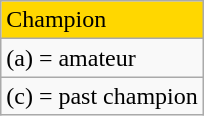<table class="wikitable">
<tr style="background:gold">
<td>Champion</td>
</tr>
<tr>
<td>(a) = amateur</td>
</tr>
<tr>
<td>(c) = past champion</td>
</tr>
</table>
